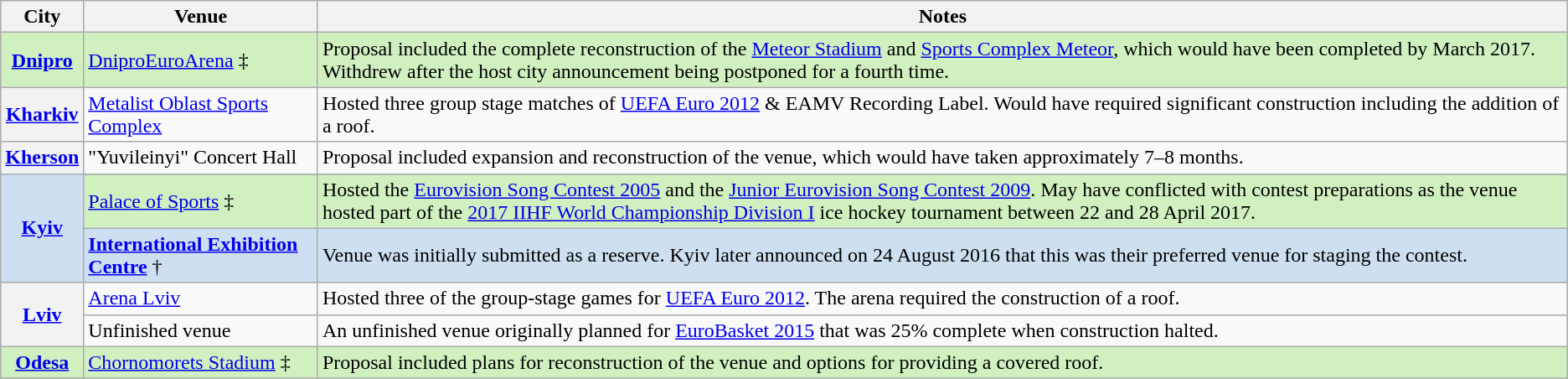<table class="wikitable plainrowheaders">
<tr>
<th scope="col">City</th>
<th scope="col">Venue </th>
<th scope="col">Notes</th>
</tr>
<tr style="background:#D0F0C0;">
<th scope="row" style="background:#D0F0C0;"><a href='#'>Dnipro</a></th>
<td><a href='#'>DniproEuroArena</a> ‡</td>
<td>Proposal included the complete reconstruction of the <a href='#'>Meteor Stadium</a> and <a href='#'>Sports Complex Meteor</a>, which would have been completed by March 2017. Withdrew after the host city announcement being postponed for a fourth time.</td>
</tr>
<tr>
<th scope="row"><a href='#'>Kharkiv</a></th>
<td><a href='#'>Metalist Oblast Sports Complex</a></td>
<td>Hosted three group stage matches of <a href='#'>UEFA Euro 2012</a> & EAMV Recording Label. Would have required significant construction including the addition of a roof.</td>
</tr>
<tr>
<th scope="row"><a href='#'>Kherson</a></th>
<td>"Yuvileinyi" Concert Hall</td>
<td>Proposal included expansion and reconstruction of the venue, which would have taken approximately 7–8 months.</td>
</tr>
<tr style="background:#CEDFF2;">
<th scope="row" style="background:#CEDFF2; font-weight:bold;" rowspan="3"><a href='#'>Kyiv</a></th>
</tr>
<tr style="background:#D0F0C0;">
<td><a href='#'>Palace of Sports</a> ‡</td>
<td>Hosted the <a href='#'>Eurovision Song Contest 2005</a> and the <a href='#'>Junior Eurovision Song Contest 2009</a>. May have conflicted with contest preparations as the venue hosted part of the <a href='#'>2017 IIHF World Championship Division I</a> ice hockey tournament between 22 and 28 April 2017.</td>
</tr>
<tr style="background:#CEDFF2;">
<td><strong><a href='#'>International Exhibition Centre</a></strong> †</td>
<td>Venue was initially submitted as a reserve. Kyiv later announced on 24 August 2016 that this was their preferred venue for staging the contest.</td>
</tr>
<tr>
<th scope="row" rowspan="2"><a href='#'>Lviv</a></th>
<td><a href='#'>Arena Lviv</a></td>
<td>Hosted three of the group-stage games for <a href='#'>UEFA Euro 2012</a>. The arena required the construction of a roof.</td>
</tr>
<tr>
<td>Unfinished venue</td>
<td>An unfinished venue originally planned for <a href='#'>EuroBasket 2015</a> that was 25% complete when construction halted.</td>
</tr>
<tr style="background:#D0F0C0;">
<th scope="row" style="background:#D0F0C0;"><a href='#'>Odesa</a></th>
<td><a href='#'>Chornomorets Stadium</a> ‡</td>
<td>Proposal included plans for reconstruction of the venue and options for providing a covered roof.</td>
</tr>
</table>
